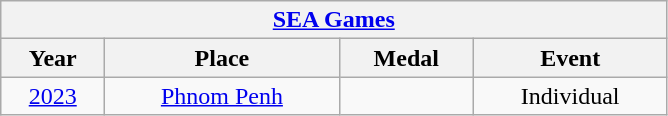<table class="wikitable center col2izq" style="text-align:center;width:445px;">
<tr>
<th colspan=4><a href='#'>SEA Games</a></th>
</tr>
<tr>
<th>Year</th>
<th>Place</th>
<th>Medal</th>
<th>Event</th>
</tr>
<tr>
<td><a href='#'>2023</a></td>
<td> <a href='#'>Phnom Penh</a></td>
<td></td>
<td>Individual</td>
</tr>
</table>
